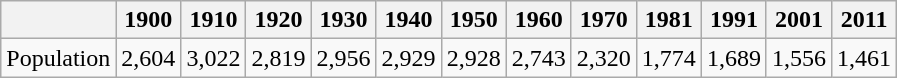<table class="wikitable">
<tr>
<th></th>
<th>1900</th>
<th>1910</th>
<th>1920</th>
<th>1930</th>
<th>1940</th>
<th>1950</th>
<th>1960</th>
<th>1970</th>
<th>1981</th>
<th>1991</th>
<th>2001</th>
<th>2011</th>
</tr>
<tr>
<td>Population</td>
<td>2,604</td>
<td>3,022</td>
<td>2,819</td>
<td>2,956</td>
<td>2,929</td>
<td>2,928</td>
<td>2,743</td>
<td>2,320</td>
<td>1,774</td>
<td>1,689</td>
<td>1,556</td>
<td>1,461</td>
</tr>
</table>
